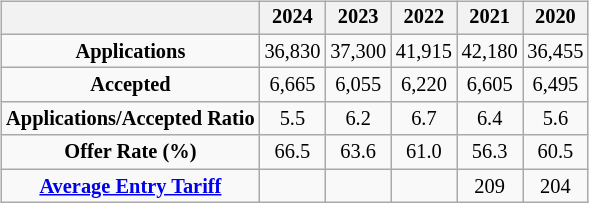<table class="floatright">
<tr>
<td><br><table class="wikitable" style="font-size:85%; text-align:center; margin-bottom: 5px">
<tr>
<th></th>
<th>2024</th>
<th>2023</th>
<th>2022</th>
<th>2021</th>
<th>2020</th>
</tr>
<tr>
<td><strong>Applications</strong></td>
<td>36,830</td>
<td>37,300</td>
<td>41,915</td>
<td>42,180</td>
<td>36,455</td>
</tr>
<tr>
<td><strong>Accepted</strong></td>
<td>6,665</td>
<td>6,055</td>
<td>6,220</td>
<td>6,605</td>
<td>6,495</td>
</tr>
<tr>
<td><strong>Applications/Accepted Ratio</strong></td>
<td>5.5</td>
<td>6.2</td>
<td>6.7</td>
<td>6.4</td>
<td>5.6</td>
</tr>
<tr>
<td><strong>Offer Rate (%)</strong></td>
<td>66.5</td>
<td>63.6</td>
<td>61.0</td>
<td>56.3</td>
<td>60.5</td>
</tr>
<tr>
<td><strong><a href='#'>Average Entry Tariff</a></strong></td>
<td></td>
<td></td>
<td></td>
<td>209</td>
<td>204</td>
</tr>
</table>
<table style="font-size:80%;float:left">
<tr>
<td></td>
</tr>
</table>
</td>
</tr>
</table>
